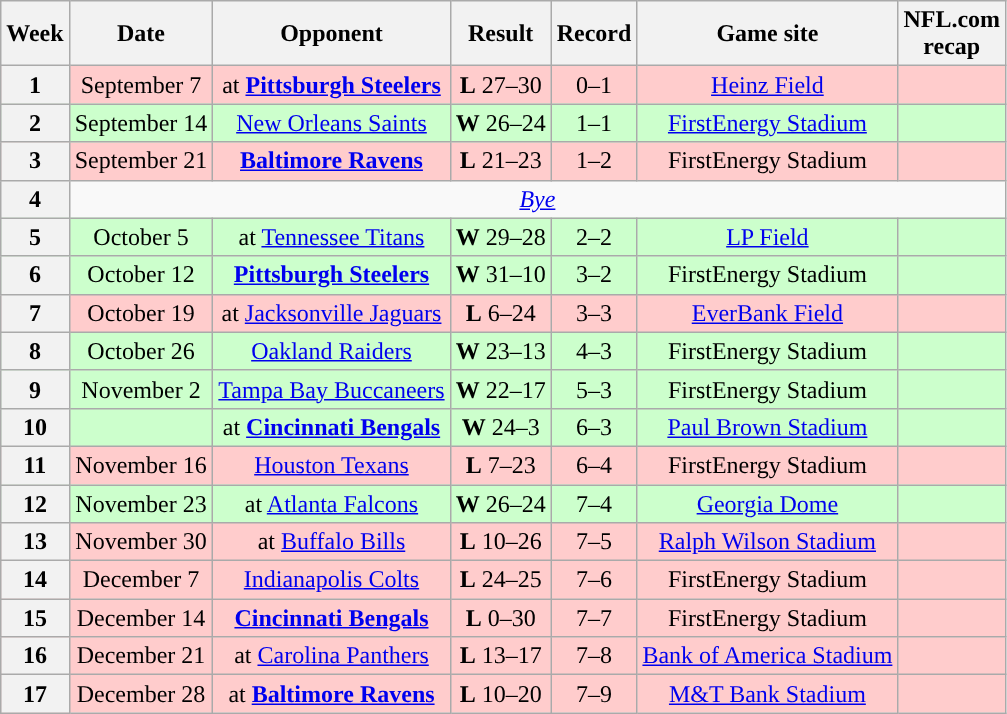<table class="wikitable" style="text-align:center">
<tr>
<th>Week</th>
<th>Date</th>
<th>Opponent</th>
<th>Result</th>
<th>Record</th>
<th>Game site</th>
<th>NFL.com<br>recap</th>
</tr>
<tr style="background:#fcc; text-align:center;">
<th>1</th>
<td>September 7</td>
<td>at <strong><a href='#'>Pittsburgh Steelers</a></strong></td>
<td><strong>L</strong> 27–30</td>
<td>0–1</td>
<td><a href='#'>Heinz Field</a></td>
<td></td>
</tr>
<tr style="background:#cfc; text-align:center;">
<th>2</th>
<td>September 14</td>
<td><a href='#'>New Orleans Saints</a></td>
<td><strong>W</strong> 26–24</td>
<td>1–1</td>
<td><a href='#'>FirstEnergy Stadium</a></td>
<td></td>
</tr>
<tr style="background:#fcc; text-align:center;">
<th>3</th>
<td>September 21</td>
<td><strong><a href='#'>Baltimore Ravens</a></strong></td>
<td><strong>L</strong> 21–23</td>
<td>1–2</td>
<td>FirstEnergy Stadium</td>
<td></td>
</tr>
<tr>
<th>4</th>
<td colspan="6" style="text-align:center;"><em><a href='#'>Bye</a></em></td>
</tr>
<tr style="background:#cfc; text-align:center;">
<th>5</th>
<td>October 5</td>
<td>at <a href='#'>Tennessee Titans</a></td>
<td><strong>W</strong> 29–28</td>
<td>2–2</td>
<td><a href='#'>LP Field</a></td>
<td></td>
</tr>
<tr style="background:#cfc; text-align:center;">
<th>6</th>
<td>October 12</td>
<td><strong><a href='#'>Pittsburgh Steelers</a></strong></td>
<td><strong>W</strong> 31–10</td>
<td>3–2</td>
<td>FirstEnergy Stadium</td>
<td></td>
</tr>
<tr style="background:#fcc; text-align:center;">
<th>7</th>
<td>October 19</td>
<td>at <a href='#'>Jacksonville Jaguars</a></td>
<td><strong>L</strong> 6–24</td>
<td>3–3</td>
<td><a href='#'>EverBank Field</a></td>
<td></td>
</tr>
<tr style="background:#cfc; text-align:center;">
<th>8</th>
<td>October 26</td>
<td><a href='#'>Oakland Raiders</a></td>
<td><strong>W</strong> 23–13</td>
<td>4–3</td>
<td>FirstEnergy Stadium</td>
<td></td>
</tr>
<tr style="background:#cfc; text-align:center;">
<th>9</th>
<td>November 2</td>
<td><a href='#'>Tampa Bay Buccaneers</a></td>
<td><strong>W</strong> 22–17</td>
<td>5–3</td>
<td>FirstEnergy Stadium</td>
<td></td>
</tr>
<tr style="background:#cfc; text-align:center;">
<th>10</th>
<td></td>
<td>at <strong><a href='#'>Cincinnati Bengals</a></strong></td>
<td><strong>W</strong> 24–3</td>
<td>6–3</td>
<td><a href='#'>Paul Brown Stadium</a></td>
<td></td>
</tr>
<tr style="background:#fcc; text-align:center;">
<th>11</th>
<td>November 16</td>
<td><a href='#'>Houston Texans</a></td>
<td><strong>L</strong> 7–23</td>
<td>6–4</td>
<td>FirstEnergy Stadium</td>
<td></td>
</tr>
<tr style="background:#cfc; text-align:center;">
<th>12</th>
<td>November 23</td>
<td>at <a href='#'>Atlanta Falcons</a></td>
<td><strong>W</strong> 26–24</td>
<td>7–4</td>
<td><a href='#'>Georgia Dome</a></td>
<td></td>
</tr>
<tr style="background:#fcc; text-align:center;">
<th>13</th>
<td>November 30</td>
<td>at <a href='#'>Buffalo Bills</a></td>
<td><strong>L</strong> 10–26</td>
<td>7–5</td>
<td><a href='#'>Ralph Wilson Stadium</a></td>
<td></td>
</tr>
<tr style="background:#fcc; text-align:center;">
<th>14</th>
<td>December 7</td>
<td><a href='#'>Indianapolis Colts</a></td>
<td><strong>L</strong> 24–25</td>
<td>7–6</td>
<td>FirstEnergy Stadium</td>
<td></td>
</tr>
<tr style="background:#fcc; text-align:center;">
<th>15</th>
<td>December 14</td>
<td><strong><a href='#'>Cincinnati Bengals</a></strong></td>
<td><strong>L</strong> 0–30</td>
<td>7–7</td>
<td>FirstEnergy Stadium</td>
<td></td>
</tr>
<tr style="background:#fcc; text-align:center;">
<th>16</th>
<td>December 21</td>
<td>at <a href='#'>Carolina Panthers</a></td>
<td><strong>L</strong> 13–17</td>
<td>7–8</td>
<td><a href='#'>Bank of America Stadium</a></td>
<td></td>
</tr>
<tr style="background:#fcc; text-align:center;">
<th>17</th>
<td>December 28</td>
<td>at <strong><a href='#'>Baltimore Ravens</a></strong></td>
<td><strong>L</strong> 10–20</td>
<td>7–9</td>
<td><a href='#'>M&T Bank Stadium</a></td>
<td></td>
</tr>
</table>
